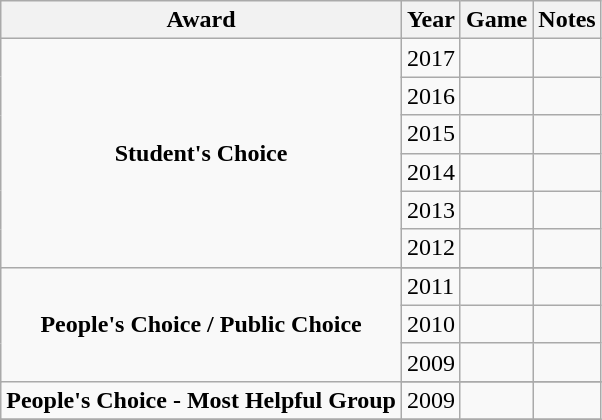<table class="wikitable">
<tr>
<th>Award</th>
<th>Year</th>
<th>Game</th>
<th>Notes</th>
</tr>
<tr>
<td rowspan="6" style="text-align:center"><strong>Student's Choice</strong></td>
<td>2017</td>
<td></td>
</tr>
<tr>
<td style="text-align:center">2016</td>
<td></td>
<td></td>
</tr>
<tr>
<td style="text-align:center">2015</td>
<td></td>
<td></td>
</tr>
<tr>
<td style="text-align:center">2014</td>
<td></td>
<td></td>
</tr>
<tr>
<td style="text-align:center">2013</td>
<td></td>
<td></td>
</tr>
<tr>
<td>2012</td>
<td></td>
<td></td>
</tr>
<tr>
<td rowspan="4" style="text-align:center"><strong>People's Choice / Public Choice</strong></td>
</tr>
<tr>
<td>2011</td>
<td></td>
<td></td>
</tr>
<tr>
<td style="text-align:center">2010</td>
<td></td>
<td></td>
</tr>
<tr>
<td style="text-align:center">2009</td>
<td></td>
<td></td>
</tr>
<tr>
<td rowspan="2" style="text-align:center"><strong>People's Choice - Most Helpful Group</strong></td>
</tr>
<tr>
<td style="text-align:center">2009</td>
<td></td>
<td></td>
</tr>
<tr>
</tr>
</table>
